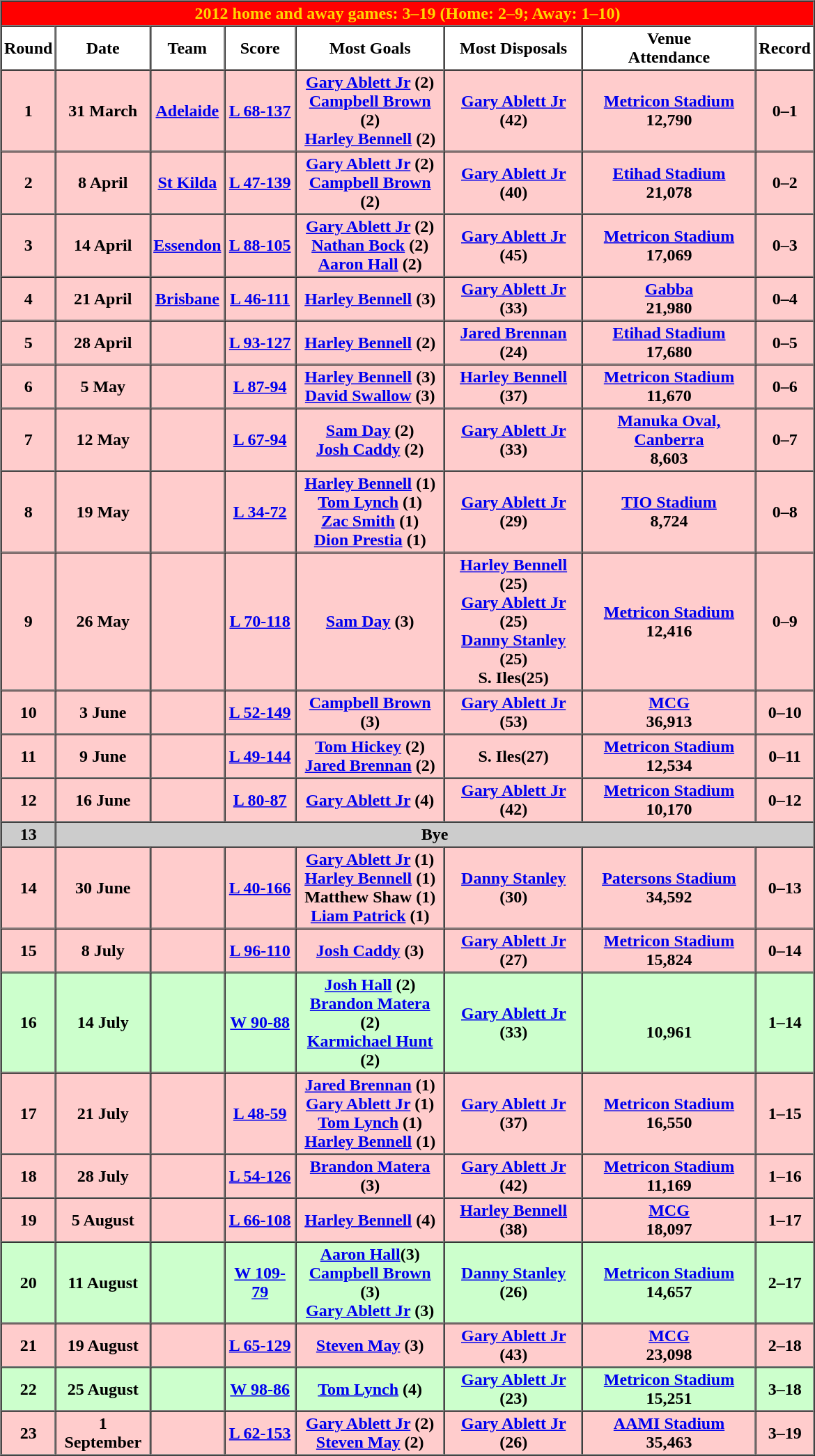<table border="1" cellpadding="2" cellspacing="0" style="width: 780px;" class="collapsible">
<tr style="text-align:center; background:red; color:gold; font-weight:bold">
<th colspan="8">2012 home and away games: 3–19 (Home: 2–9; Away: 1–10)</th>
</tr>
<tr style="background:; text-align:center; font-weight: bold">
<td>Round</td>
<td>Date</td>
<td>Team</td>
<td>Score</td>
<td>Most Goals</td>
<td>Most Disposals</td>
<td>Venue<br>Attendance</td>
<td>Record</td>
</tr>
<tr style="background:#fcc; text-align:center; font-weight: bold">
<td>1</td>
<td>31 March</td>
<td><a href='#'>Adelaide</a></td>
<td><a href='#'>L 68-137</a></td>
<td><a href='#'>Gary Ablett Jr</a> (2)<br><a href='#'>Campbell Brown</a> (2)<br><a href='#'>Harley Bennell</a> (2)</td>
<td><a href='#'>Gary Ablett Jr</a> (42)</td>
<td><a href='#'>Metricon Stadium</a><br>12,790</td>
<td>0–1</td>
</tr>
<tr style="background:#fcc; text-align:center; font-weight: bold">
<td>2</td>
<td>8 April</td>
<td><a href='#'>St Kilda</a></td>
<td><a href='#'>L 47-139</a></td>
<td><a href='#'>Gary Ablett Jr</a> (2)<br><a href='#'>Campbell Brown</a> (2)</td>
<td><a href='#'>Gary Ablett Jr</a> (40)</td>
<td><a href='#'>Etihad Stadium</a><br>21,078</td>
<td>0–2</td>
</tr>
<tr style="background:#fcc; text-align:center; font-weight: bold">
<td>3</td>
<td>14 April</td>
<td><a href='#'>Essendon</a></td>
<td><a href='#'>L 88-105</a></td>
<td><a href='#'>Gary Ablett Jr</a> (2)<br><a href='#'>Nathan Bock</a> (2)<br><a href='#'>Aaron Hall</a> (2)</td>
<td><a href='#'>Gary Ablett Jr</a> (45)</td>
<td><a href='#'>Metricon Stadium</a><br>17,069</td>
<td>0–3</td>
</tr>
<tr style="background:#fcc; text-align:center; font-weight: bold">
<td>4</td>
<td>21 April</td>
<td><a href='#'>Brisbane</a></td>
<td><a href='#'>L 46-111</a></td>
<td><a href='#'>Harley Bennell</a> (3)</td>
<td><a href='#'>Gary Ablett Jr</a> (33)</td>
<td><a href='#'>Gabba</a><br>21,980</td>
<td>0–4</td>
</tr>
<tr style="background:#fcc; text-align:center; font-weight: bold">
<td>5</td>
<td>28 April</td>
<td></td>
<td><a href='#'>L 93-127</a></td>
<td><a href='#'>Harley Bennell</a> (2)</td>
<td><a href='#'>Jared Brennan</a> (24)</td>
<td><a href='#'>Etihad Stadium</a><br>17,680</td>
<td>0–5</td>
</tr>
<tr style="background:#fcc; text-align:center; font-weight: bold">
<td>6</td>
<td>5 May</td>
<td></td>
<td><a href='#'>L 87-94</a></td>
<td><a href='#'>Harley Bennell</a> (3) <br><a href='#'>David Swallow</a> (3)</td>
<td><a href='#'>Harley Bennell</a> (37)</td>
<td><a href='#'>Metricon Stadium</a><br>11,670</td>
<td>0–6</td>
</tr>
<tr style="background:#fcc; text-align:center; font-weight: bold">
<td>7</td>
<td>12 May</td>
<td></td>
<td><a href='#'>L 67-94</a></td>
<td><a href='#'>Sam Day</a> (2) <br> <a href='#'>Josh Caddy</a> (2)</td>
<td><a href='#'>Gary Ablett Jr</a> (33)</td>
<td><a href='#'>Manuka Oval, Canberra</a><br> 8,603</td>
<td>0–7</td>
</tr>
<tr style="background:#fcc; text-align:center; font-weight: bold">
<td>8</td>
<td>19 May</td>
<td></td>
<td><a href='#'>L 34-72</a></td>
<td><a href='#'>Harley Bennell</a> (1) <br> <a href='#'>Tom Lynch</a> (1) <br> <a href='#'>Zac Smith</a> (1) <br> <a href='#'>Dion Prestia</a> (1)</td>
<td><a href='#'>Gary Ablett Jr</a> (29)</td>
<td><a href='#'>TIO Stadium</a><br>8,724</td>
<td>0–8</td>
</tr>
<tr style="background:#fcc; text-align:center; font-weight: bold">
<td>9</td>
<td>26 May</td>
<td></td>
<td><a href='#'>L 70-118</a></td>
<td><a href='#'>Sam Day</a> (3)</td>
<td><a href='#'>Harley Bennell</a> (25) <br> <a href='#'>Gary Ablett Jr</a> (25) <br> <a href='#'>Danny Stanley</a> (25) <br>S. Iles(25)</td>
<td><a href='#'>Metricon Stadium</a><br>12,416</td>
<td>0–9</td>
</tr>
<tr style="background:#fcc; text-align:center; font-weight: bold">
<td>10</td>
<td>3 June</td>
<td></td>
<td><a href='#'>L 52-149</a></td>
<td><a href='#'>Campbell Brown</a> (3)</td>
<td><a href='#'>Gary Ablett Jr</a> (53)</td>
<td><a href='#'>MCG</a><br>36,913</td>
<td>0–10</td>
</tr>
<tr style="background:#fcc; text-align:center; font-weight: bold">
<td>11</td>
<td>9 June</td>
<td></td>
<td><a href='#'>L 49-144</a></td>
<td><a href='#'>Tom Hickey</a> (2) <br> <a href='#'>Jared Brennan</a> (2)</td>
<td>S. Iles(27)</td>
<td><a href='#'>Metricon Stadium</a><br>12,534</td>
<td>0–11</td>
</tr>
<tr style="background:#fcc; text-align:center; font-weight: bold">
<td>12</td>
<td>16 June</td>
<td></td>
<td><a href='#'>L 80-87</a></td>
<td><a href='#'>Gary Ablett Jr</a> (4)</td>
<td><a href='#'>Gary Ablett Jr</a> (42)</td>
<td><a href='#'>Metricon Stadium</a><br>10,170</td>
<td>0–12</td>
</tr>
<tr style="background:#ccc; text-align:center; font-weight: bold">
<td>13</td>
<td colspan="7">Bye</td>
</tr>
<tr style="background:#fcc; text-align:center; font-weight: bold">
<td>14</td>
<td>30 June</td>
<td></td>
<td><a href='#'>L 40-166</a></td>
<td><a href='#'>Gary Ablett Jr</a> (1) <br> <a href='#'>Harley Bennell</a> (1) <br> Matthew Shaw (1) <br> <a href='#'>Liam Patrick</a> (1)</td>
<td><a href='#'>Danny Stanley</a> (30)</td>
<td><a href='#'>Patersons Stadium</a> <br> 34,592</td>
<td>0–13</td>
</tr>
<tr style="background:#fcc; text-align:center; font-weight: bold">
<td>15</td>
<td>8 July</td>
<td></td>
<td><a href='#'>L 96-110</a></td>
<td><a href='#'>Josh Caddy</a> (3)</td>
<td><a href='#'>Gary Ablett Jr</a> (27)</td>
<td><a href='#'>Metricon Stadium</a><br>15,824</td>
<td>0–14</td>
</tr>
<tr style="background:#cfc; text-align:center; font-weight: bold">
<td>16</td>
<td>14 July</td>
<td></td>
<td><a href='#'>W 90-88</a></td>
<td><a href='#'>Josh Hall</a> (2) <br> <a href='#'>Brandon Matera</a> (2) <br> <a href='#'>Karmichael Hunt</a> (2)</td>
<td><a href='#'>Gary Ablett Jr</a> (33)</td>
<td><br>10,961</td>
<td>1–14</td>
</tr>
<tr style="background:#fcc; text-align:center; font-weight: bold">
<td>17</td>
<td>21 July</td>
<td></td>
<td><a href='#'>L 48-59</a></td>
<td><a href='#'>Jared Brennan</a> (1) <br> <a href='#'>Gary Ablett Jr</a> (1) <br> <a href='#'>Tom Lynch</a> (1) <br> <a href='#'>Harley Bennell</a> (1)</td>
<td><a href='#'>Gary Ablett Jr</a> (37)</td>
<td><a href='#'>Metricon Stadium</a><br>16,550</td>
<td>1–15</td>
</tr>
<tr style="background:#fcc; text-align:center; font-weight: bold">
<td>18</td>
<td>28 July</td>
<td></td>
<td><a href='#'>L 54-126</a></td>
<td><a href='#'>Brandon Matera</a> (3)</td>
<td><a href='#'>Gary Ablett Jr</a> (42)</td>
<td><a href='#'>Metricon Stadium</a><br>11,169</td>
<td>1–16</td>
</tr>
<tr style="background:#fcc; text-align:center; font-weight: bold">
<td>19</td>
<td>5 August</td>
<td></td>
<td><a href='#'>L 66-108</a></td>
<td><a href='#'>Harley Bennell</a> (4)</td>
<td><a href='#'>Harley Bennell</a> (38)</td>
<td><a href='#'>MCG</a><br>18,097</td>
<td>1–17</td>
</tr>
<tr style="background:#cfc; text-align:center; font-weight: bold">
<td>20</td>
<td>11 August</td>
<td></td>
<td><a href='#'>W 109-79</a></td>
<td><a href='#'>Aaron Hall</a>(3) <br> <a href='#'>Campbell Brown</a> (3) <br> <a href='#'>Gary Ablett Jr</a> (3)</td>
<td><a href='#'>Danny Stanley</a> (26)</td>
<td><a href='#'>Metricon Stadium</a><br>14,657</td>
<td>2–17</td>
</tr>
<tr style="background:#fcc; text-align:center; font-weight: bold">
<td>21</td>
<td>19 August</td>
<td></td>
<td><a href='#'>L 65-129</a></td>
<td><a href='#'>Steven May</a> (3)</td>
<td><a href='#'>Gary Ablett Jr</a> (43)</td>
<td><a href='#'>MCG</a><br>23,098</td>
<td>2–18</td>
</tr>
<tr style="background:#cfc; text-align:center; font-weight: bold">
<td>22</td>
<td>25 August</td>
<td></td>
<td><a href='#'>W 98-86</a></td>
<td><a href='#'>Tom Lynch</a> (4)</td>
<td><a href='#'>Gary Ablett Jr</a> (23)</td>
<td><a href='#'>Metricon Stadium</a><br>15,251</td>
<td>3–18</td>
</tr>
<tr style="background:#fcc; text-align:center; font-weight: bold">
<td>23</td>
<td>1 September</td>
<td></td>
<td><a href='#'>L 62-153</a></td>
<td><a href='#'>Gary Ablett Jr</a> (2) <br> <a href='#'>Steven May</a> (2)</td>
<td><a href='#'>Gary Ablett Jr</a> (26)</td>
<td><a href='#'>AAMI Stadium</a><br>35,463</td>
<td>3–19</td>
</tr>
</table>
